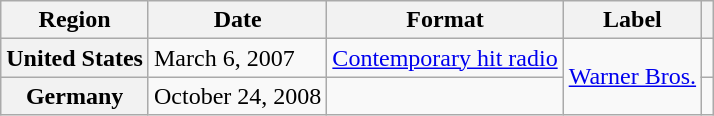<table class="wikitable plainrowheaders">
<tr>
<th scope="col">Region</th>
<th scope="col">Date</th>
<th scope="col">Format</th>
<th scope="col">Label</th>
<th scope="col"></th>
</tr>
<tr>
<th scope="row">United States</th>
<td>March 6, 2007</td>
<td><a href='#'>Contemporary hit radio</a></td>
<td rowspan="2"><a href='#'>Warner Bros.</a></td>
<td></td>
</tr>
<tr>
<th scope="row">Germany</th>
<td>October 24, 2008</td>
<td></td>
<td></td>
</tr>
</table>
